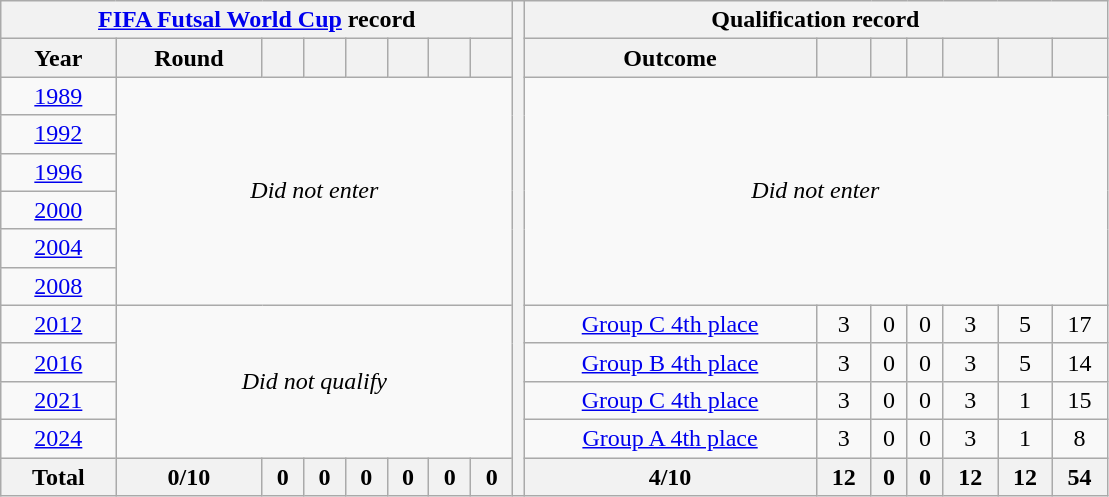<table class="wikitable" style="text-align: center;">
<tr>
<th colspan=8><a href='#'>FIFA Futsal World Cup</a> record</th>
<th width=1% rowspan=13></th>
<th colspan=7>Qualification record</th>
</tr>
<tr>
<th>Year</th>
<th>Round</th>
<th></th>
<th></th>
<th></th>
<th></th>
<th></th>
<th></th>
<th>Outcome</th>
<th></th>
<th></th>
<th></th>
<th></th>
<th></th>
<th></th>
</tr>
<tr>
<td> <a href='#'>1989</a></td>
<td colspan=7 rowspan=6><em>Did not enter</em></td>
<td colspan=7 rowspan=6><em>Did not enter</em></td>
</tr>
<tr>
<td> <a href='#'>1992</a></td>
</tr>
<tr>
<td> <a href='#'>1996</a></td>
</tr>
<tr>
<td> <a href='#'>2000</a></td>
</tr>
<tr>
<td> <a href='#'>2004</a></td>
</tr>
<tr>
<td> <a href='#'>2008</a></td>
</tr>
<tr>
<td> <a href='#'>2012</a></td>
<td colspan=7 rowspan=4><em>Did not qualify</em></td>
<td><a href='#'>Group C 4th place</a></td>
<td>3</td>
<td>0</td>
<td>0</td>
<td>3</td>
<td>5</td>
<td>17</td>
</tr>
<tr>
<td> <a href='#'>2016</a></td>
<td><a href='#'>Group B 4th place</a></td>
<td>3</td>
<td>0</td>
<td>0</td>
<td>3</td>
<td>5</td>
<td>14</td>
</tr>
<tr>
<td> <a href='#'>2021</a></td>
<td><a href='#'>Group C 4th place</a></td>
<td>3</td>
<td>0</td>
<td>0</td>
<td>3</td>
<td>1</td>
<td>15</td>
</tr>
<tr>
<td> <a href='#'>2024</a></td>
<td><a href='#'>Group A 4th place</a></td>
<td>3</td>
<td>0</td>
<td>0</td>
<td>3</td>
<td>1</td>
<td>8</td>
</tr>
<tr>
<th><strong>Total</strong></th>
<th>0/10</th>
<th>0</th>
<th>0</th>
<th>0</th>
<th>0</th>
<th>0</th>
<th>0</th>
<th>4/10</th>
<th>12</th>
<th>0</th>
<th>0</th>
<th>12</th>
<th>12</th>
<th>54</th>
</tr>
</table>
